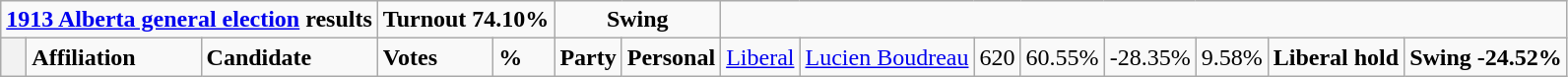<table class="wikitable">
<tr>
<td colspan="3" align=center><strong><a href='#'>1913 Alberta general election</a> results</strong></td>
<td colspan="2"><strong>Turnout 74.10%</strong></td>
<td colspan="2" align=center><strong>Swing</strong></td>
</tr>
<tr>
<th style="width: 10px;"></th>
<td><strong>Affiliation</strong></td>
<td><strong>Candidate</strong></td>
<td><strong>Votes</strong></td>
<td><strong>%</strong></td>
<td><strong>Party</strong></td>
<td><strong>Personal</strong><br></td>
<td><a href='#'>Liberal</a></td>
<td><a href='#'>Lucien Boudreau</a></td>
<td>620</td>
<td>60.55%</td>
<td>-28.35%</td>
<td>9.58%<br>



</td>
<td colspan=4><strong>Liberal hold</strong></td>
<td colspan=2><strong>Swing -24.52%</strong></td>
</tr>
</table>
